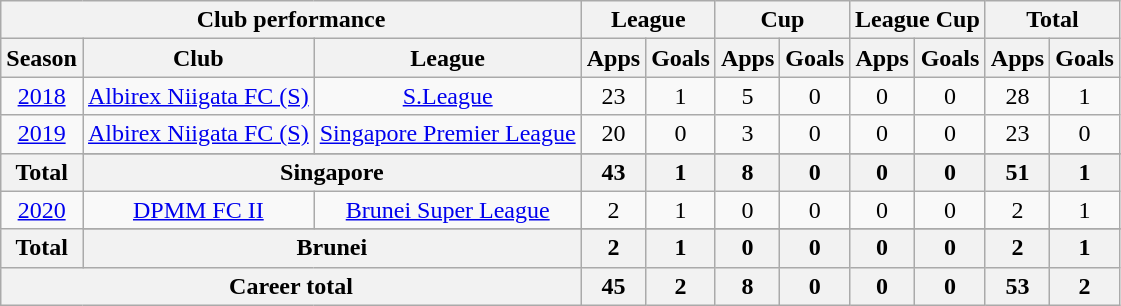<table class="wikitable" style="text-align:center">
<tr>
<th colspan=3>Club performance</th>
<th colspan=2>League</th>
<th colspan=2>Cup</th>
<th colspan=2>League Cup</th>
<th colspan=2>Total</th>
</tr>
<tr>
<th>Season</th>
<th>Club</th>
<th>League</th>
<th>Apps</th>
<th>Goals</th>
<th>Apps</th>
<th>Goals</th>
<th>Apps</th>
<th>Goals</th>
<th>Apps</th>
<th>Goals</th>
</tr>
<tr>
<td><a href='#'>2018</a></td>
<td><a href='#'>Albirex Niigata FC (S)</a></td>
<td><a href='#'>S.League</a></td>
<td>23</td>
<td>1</td>
<td>5</td>
<td>0</td>
<td>0</td>
<td>0</td>
<td>28</td>
<td>1</td>
</tr>
<tr>
<td><a href='#'>2019</a></td>
<td><a href='#'>Albirex Niigata FC (S)</a></td>
<td><a href='#'>Singapore Premier League</a></td>
<td>20</td>
<td>0</td>
<td>3</td>
<td>0</td>
<td>0</td>
<td>0</td>
<td>23</td>
<td>0</td>
</tr>
<tr>
<th rowspan=2>Total</th>
</tr>
<tr>
<th colspan=2>Singapore</th>
<th>43</th>
<th>1</th>
<th>8</th>
<th>0</th>
<th>0</th>
<th>0</th>
<th>51</th>
<th>1</th>
</tr>
<tr>
<td><a href='#'>2020</a></td>
<td><a href='#'>DPMM FC II</a></td>
<td><a href='#'>Brunei Super League</a></td>
<td>2</td>
<td>1</td>
<td>0</td>
<td>0</td>
<td>0</td>
<td>0</td>
<td>2</td>
<td>1</td>
</tr>
<tr>
<th rowspan=2>Total</th>
</tr>
<tr>
<th colspan=2>Brunei</th>
<th>2</th>
<th>1</th>
<th>0</th>
<th>0</th>
<th>0</th>
<th>0</th>
<th>2</th>
<th>1</th>
</tr>
<tr>
<th colspan=3>Career total</th>
<th>45</th>
<th>2</th>
<th>8</th>
<th>0</th>
<th>0</th>
<th>0</th>
<th>53</th>
<th>2</th>
</tr>
</table>
